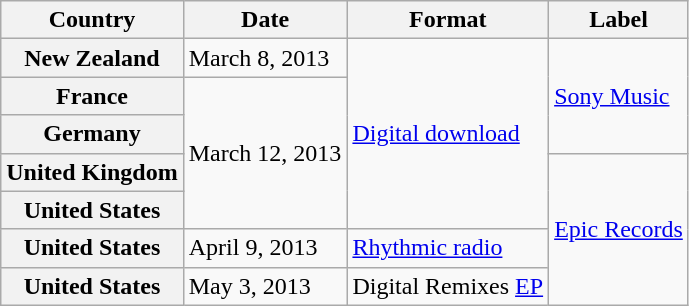<table class="wikitable plainrowheaders">
<tr>
<th scope="col">Country</th>
<th scope="col">Date</th>
<th scope="col">Format</th>
<th scope="col">Label</th>
</tr>
<tr>
<th scope="row">New Zealand</th>
<td rowspan>March 8, 2013</td>
<td rowspan="5"><a href='#'>Digital download</a></td>
<td rowspan="3"><a href='#'>Sony Music</a></td>
</tr>
<tr>
<th scope="row">France</th>
<td rowspan="4">March 12, 2013</td>
</tr>
<tr>
<th scope="row">Germany</th>
</tr>
<tr>
<th scope="row">United Kingdom</th>
<td rowspan="6"><a href='#'>Epic Records</a></td>
</tr>
<tr>
<th scope="row">United States</th>
</tr>
<tr>
<th scope="row">United States</th>
<td>April 9, 2013</td>
<td><a href='#'>Rhythmic radio</a></td>
</tr>
<tr>
<th scope="row">United States</th>
<td>May 3, 2013</td>
<td>Digital Remixes <a href='#'>EP</a></td>
</tr>
</table>
